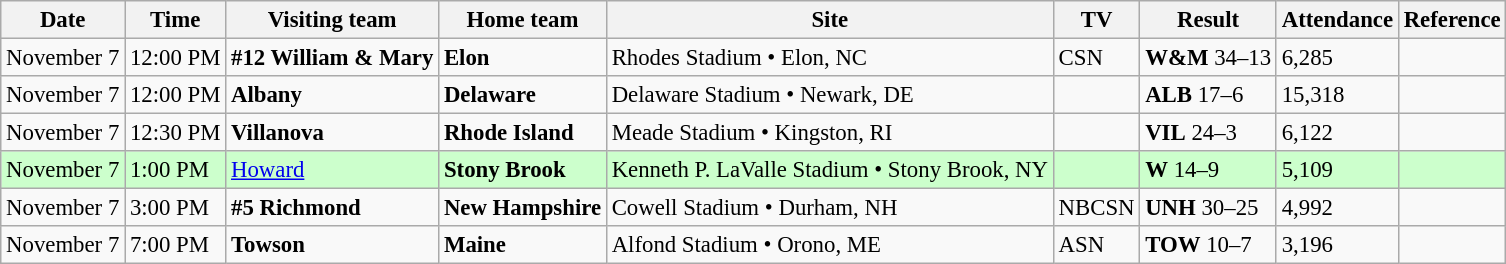<table class="wikitable" style="font-size:95%;">
<tr>
<th>Date</th>
<th>Time</th>
<th>Visiting team</th>
<th>Home team</th>
<th>Site</th>
<th>TV</th>
<th>Result</th>
<th>Attendance</th>
<th class="unsortable">Reference</th>
</tr>
<tr bgcolor=>
<td>November 7</td>
<td>12:00 PM</td>
<td><strong>#12 William & Mary</strong></td>
<td><strong>Elon</strong></td>
<td>Rhodes Stadium • Elon, NC</td>
<td>CSN</td>
<td><strong>W&M</strong> 34–13</td>
<td>6,285</td>
<td></td>
</tr>
<tr bgcolor=>
<td>November 7</td>
<td>12:00 PM</td>
<td><strong>Albany</strong></td>
<td><strong>Delaware</strong></td>
<td>Delaware Stadium • Newark, DE</td>
<td></td>
<td><strong>ALB</strong> 17–6</td>
<td>15,318</td>
<td></td>
</tr>
<tr bgcolor=>
<td>November 7</td>
<td>12:30 PM</td>
<td><strong>Villanova</strong></td>
<td><strong>Rhode Island</strong></td>
<td>Meade Stadium • Kingston, RI</td>
<td></td>
<td><strong>VIL</strong> 24–3</td>
<td>6,122</td>
<td></td>
</tr>
<tr bgcolor=#ccffcc>
<td>November 7</td>
<td>1:00 PM</td>
<td><a href='#'>Howard</a></td>
<td><strong>Stony Brook</strong></td>
<td>Kenneth P. LaValle Stadium • Stony Brook, NY</td>
<td></td>
<td><strong>W</strong> 14–9</td>
<td>5,109</td>
<td></td>
</tr>
<tr bgcolor=>
<td>November 7</td>
<td>3:00 PM</td>
<td><strong>#5 Richmond</strong></td>
<td><strong>New Hampshire</strong></td>
<td>Cowell Stadium • Durham, NH</td>
<td>NBCSN</td>
<td><strong>UNH</strong> 30–25</td>
<td>4,992</td>
<td></td>
</tr>
<tr bgcolor=>
<td>November 7</td>
<td>7:00 PM</td>
<td><strong>Towson</strong></td>
<td><strong>Maine</strong></td>
<td>Alfond Stadium • Orono, ME</td>
<td>ASN</td>
<td><strong>TOW</strong> 10–7</td>
<td>3,196</td>
<td></td>
</tr>
</table>
